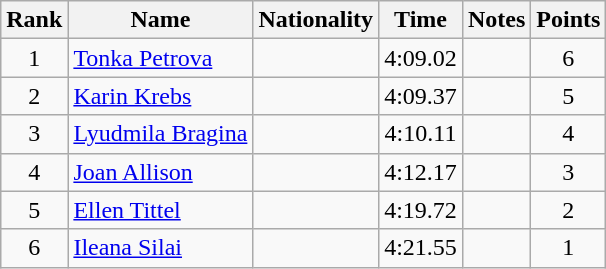<table class="wikitable sortable" style="text-align:center">
<tr>
<th>Rank</th>
<th>Name</th>
<th>Nationality</th>
<th>Time</th>
<th>Notes</th>
<th>Points</th>
</tr>
<tr>
<td>1</td>
<td align=left><a href='#'>Tonka Petrova</a></td>
<td align=left></td>
<td>4:09.02</td>
<td></td>
<td>6</td>
</tr>
<tr>
<td>2</td>
<td align=left><a href='#'>Karin Krebs</a></td>
<td align=left></td>
<td>4:09.37</td>
<td></td>
<td>5</td>
</tr>
<tr>
<td>3</td>
<td align=left><a href='#'>Lyudmila Bragina</a></td>
<td align=left></td>
<td>4:10.11</td>
<td></td>
<td>4</td>
</tr>
<tr>
<td>4</td>
<td align=left><a href='#'>Joan Allison</a></td>
<td align=left></td>
<td>4:12.17</td>
<td></td>
<td>3</td>
</tr>
<tr>
<td>5</td>
<td align=left><a href='#'>Ellen Tittel</a></td>
<td align=left></td>
<td>4:19.72</td>
<td></td>
<td>2</td>
</tr>
<tr>
<td>6</td>
<td align=left><a href='#'>Ileana Silai</a></td>
<td align=left></td>
<td>4:21.55</td>
<td></td>
<td>1</td>
</tr>
</table>
